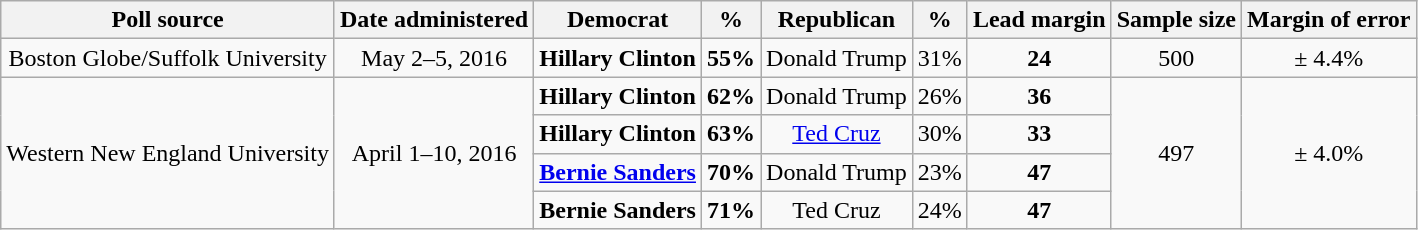<table class="wikitable" style="text-align:center;">
<tr valign=bottom>
<th>Poll source</th>
<th>Date administered</th>
<th>Democrat</th>
<th>%</th>
<th>Republican</th>
<th>%</th>
<th>Lead margin</th>
<th>Sample size</th>
<th>Margin of error</th>
</tr>
<tr>
<td>Boston Globe/Suffolk University</td>
<td>May 2–5, 2016</td>
<td><strong>Hillary Clinton</strong></td>
<td><strong>55%</strong></td>
<td>Donald Trump</td>
<td>31%</td>
<td><strong>24</strong></td>
<td>500</td>
<td>± 4.4%</td>
</tr>
<tr>
<td rowspan=4>Western New England University</td>
<td rowspan=4>April 1–10, 2016</td>
<td><strong>Hillary Clinton</strong></td>
<td><strong>62%</strong></td>
<td>Donald Trump</td>
<td>26%</td>
<td><strong>36</strong></td>
<td rowspan=4>497</td>
<td rowspan=4>± 4.0%</td>
</tr>
<tr>
<td><strong>Hillary Clinton</strong></td>
<td><strong>63%</strong></td>
<td><a href='#'>Ted Cruz</a></td>
<td>30%</td>
<td><strong>33</strong></td>
</tr>
<tr>
<td><strong><a href='#'>Bernie Sanders</a></strong></td>
<td><strong>70%</strong></td>
<td>Donald Trump</td>
<td>23%</td>
<td><strong>47</strong></td>
</tr>
<tr>
<td><strong>Bernie Sanders</strong></td>
<td><strong>71%</strong></td>
<td>Ted Cruz</td>
<td>24%</td>
<td><strong>47</strong></td>
</tr>
</table>
